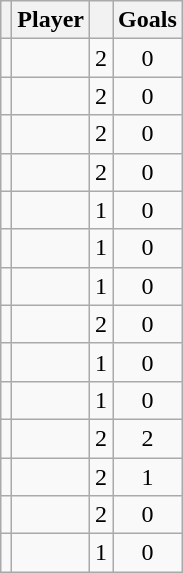<table class="wikitable sortable" style="text-align:center;">
<tr>
<th></th>
<th>Player</th>
<th></th>
<th>Goals</th>
</tr>
<tr>
<td></td>
<td align="left"></td>
<td>2</td>
<td>0</td>
</tr>
<tr>
<td></td>
<td align="left"></td>
<td>2</td>
<td>0</td>
</tr>
<tr>
<td></td>
<td align="left"></td>
<td>2</td>
<td>0</td>
</tr>
<tr>
<td></td>
<td align="left"></td>
<td>2</td>
<td>0</td>
</tr>
<tr>
<td></td>
<td align="left"></td>
<td>1</td>
<td>0</td>
</tr>
<tr>
<td></td>
<td align="left"></td>
<td>1</td>
<td>0</td>
</tr>
<tr>
<td></td>
<td align="left"></td>
<td>1</td>
<td>0</td>
</tr>
<tr>
<td></td>
<td align="left"></td>
<td>2</td>
<td>0</td>
</tr>
<tr>
<td></td>
<td align="left"></td>
<td>1</td>
<td>0</td>
</tr>
<tr>
<td></td>
<td align="left"></td>
<td>1</td>
<td>0</td>
</tr>
<tr>
<td></td>
<td align="left"></td>
<td>2</td>
<td>2</td>
</tr>
<tr>
<td></td>
<td align="left"></td>
<td>2</td>
<td>1</td>
</tr>
<tr>
<td></td>
<td align="left"></td>
<td>2</td>
<td>0</td>
</tr>
<tr>
<td></td>
<td align="left"></td>
<td>1</td>
<td>0</td>
</tr>
</table>
